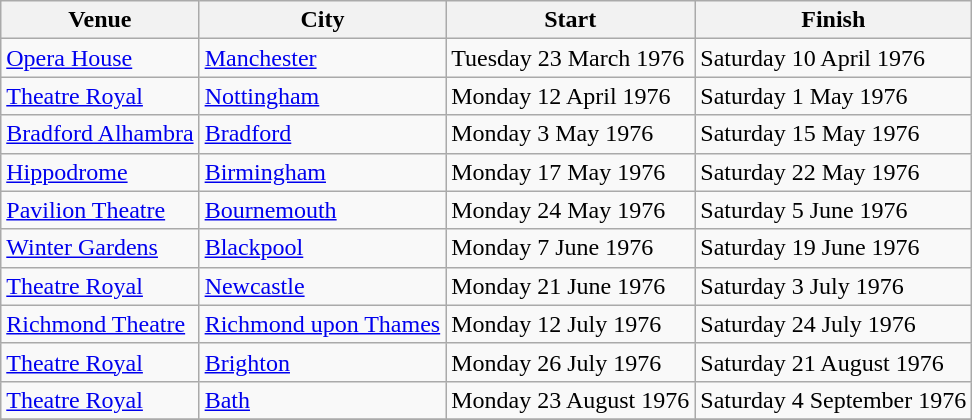<table class="wikitable" border="1">
<tr>
<th>Venue</th>
<th>City</th>
<th>Start</th>
<th>Finish</th>
</tr>
<tr>
<td><a href='#'>Opera House</a></td>
<td><a href='#'>Manchester</a></td>
<td>Tuesday 23 March 1976</td>
<td>Saturday 10 April 1976</td>
</tr>
<tr>
<td><a href='#'>Theatre Royal</a></td>
<td><a href='#'>Nottingham</a></td>
<td>Monday 12 April 1976</td>
<td>Saturday 1 May 1976</td>
</tr>
<tr>
<td><a href='#'>Bradford Alhambra</a></td>
<td><a href='#'>Bradford</a></td>
<td>Monday 3 May 1976</td>
<td>Saturday 15 May 1976</td>
</tr>
<tr>
<td><a href='#'>Hippodrome</a></td>
<td><a href='#'>Birmingham</a></td>
<td>Monday 17 May 1976</td>
<td>Saturday 22 May 1976</td>
</tr>
<tr>
<td><a href='#'>Pavilion Theatre</a></td>
<td><a href='#'>Bournemouth</a></td>
<td>Monday 24 May 1976</td>
<td>Saturday 5 June 1976</td>
</tr>
<tr>
<td><a href='#'>Winter Gardens</a></td>
<td><a href='#'>Blackpool</a></td>
<td>Monday 7 June 1976</td>
<td>Saturday 19 June 1976</td>
</tr>
<tr>
<td><a href='#'>Theatre Royal</a></td>
<td><a href='#'>Newcastle</a></td>
<td>Monday 21 June 1976</td>
<td>Saturday 3 July 1976</td>
</tr>
<tr>
<td><a href='#'>Richmond Theatre</a></td>
<td><a href='#'>Richmond upon Thames</a></td>
<td>Monday 12 July 1976</td>
<td>Saturday 24 July 1976</td>
</tr>
<tr>
<td><a href='#'>Theatre Royal</a></td>
<td><a href='#'>Brighton</a></td>
<td>Monday 26 July 1976</td>
<td>Saturday 21 August 1976</td>
</tr>
<tr>
<td><a href='#'>Theatre Royal</a></td>
<td><a href='#'>Bath</a></td>
<td>Monday 23 August 1976</td>
<td>Saturday 4 September 1976</td>
</tr>
<tr>
</tr>
</table>
